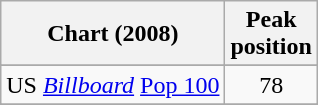<table class="wikitable sortable">
<tr>
<th>Chart (2008)</th>
<th>Peak<br>position</th>
</tr>
<tr>
</tr>
<tr>
</tr>
<tr>
<td>US <em><a href='#'>Billboard</a></em> <a href='#'>Pop 100</a></td>
<td align="center">78</td>
</tr>
<tr>
</tr>
<tr>
</tr>
<tr>
</tr>
</table>
